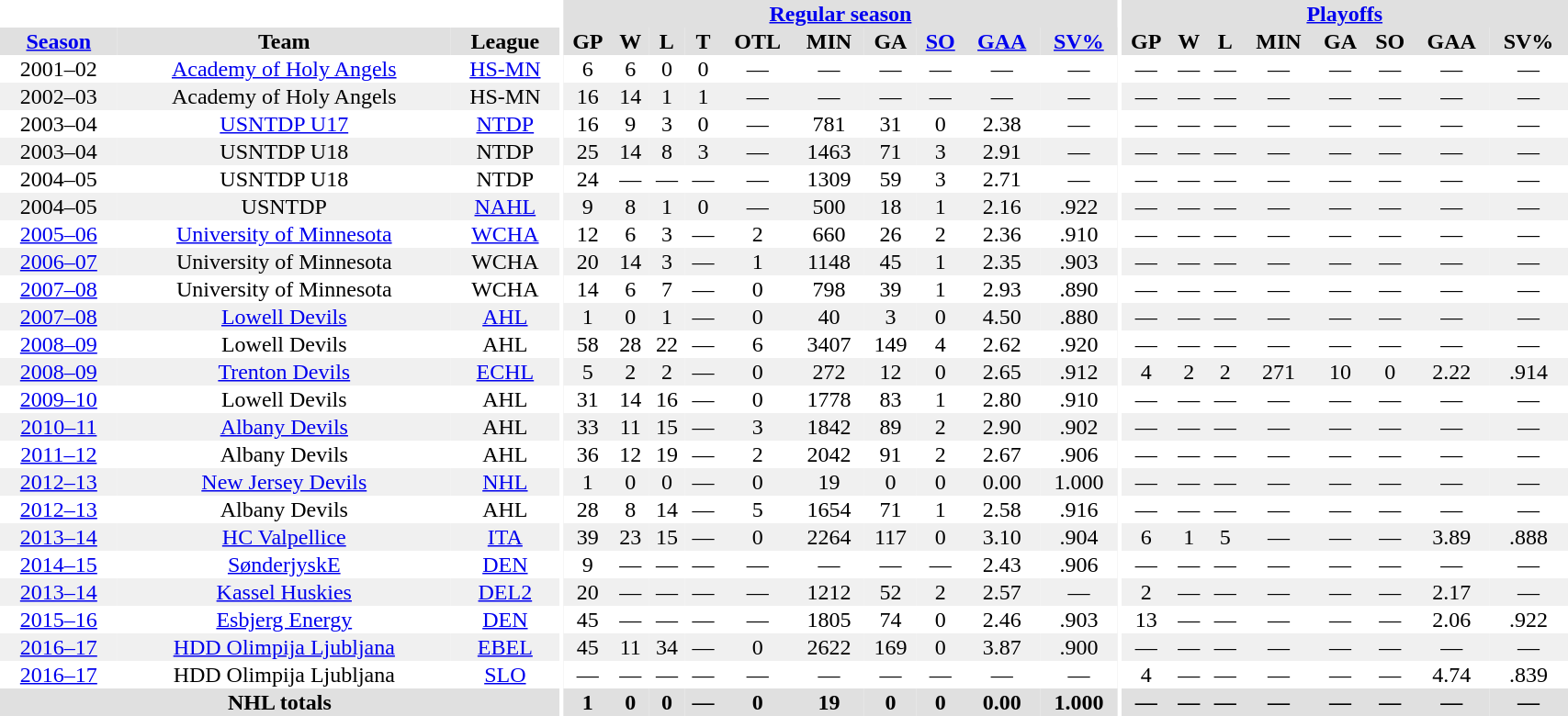<table border="0" cellpadding="1" cellspacing="0" style="width:90%; text-align:center;">
<tr bgcolor="#e0e0e0">
<th colspan="3" bgcolor="#ffffff"></th>
<th rowspan="99" bgcolor="#ffffff"></th>
<th colspan="10" bgcolor="#e0e0e0"><a href='#'>Regular season</a></th>
<th rowspan="99" bgcolor="#ffffff"></th>
<th colspan="8" bgcolor="#e0e0e0"><a href='#'>Playoffs</a></th>
</tr>
<tr bgcolor="#e0e0e0">
<th><a href='#'>Season</a></th>
<th>Team</th>
<th>League</th>
<th>GP</th>
<th>W</th>
<th>L</th>
<th>T</th>
<th>OTL</th>
<th>MIN</th>
<th>GA</th>
<th><a href='#'>SO</a></th>
<th><a href='#'>GAA</a></th>
<th><a href='#'>SV%</a></th>
<th>GP</th>
<th>W</th>
<th>L</th>
<th>MIN</th>
<th>GA</th>
<th>SO</th>
<th>GAA</th>
<th>SV%</th>
</tr>
<tr>
<td>2001–02</td>
<td><a href='#'>Academy of Holy Angels</a></td>
<td><a href='#'>HS-MN</a></td>
<td>6</td>
<td>6</td>
<td>0</td>
<td>0</td>
<td>—</td>
<td>—</td>
<td>—</td>
<td>—</td>
<td>—</td>
<td>—</td>
<td>—</td>
<td>—</td>
<td>—</td>
<td>—</td>
<td>—</td>
<td>—</td>
<td>—</td>
<td>—</td>
</tr>
<tr bgcolor="#f0f0f0">
<td>2002–03</td>
<td>Academy of Holy Angels</td>
<td>HS-MN</td>
<td>16</td>
<td>14</td>
<td>1</td>
<td>1</td>
<td>—</td>
<td>—</td>
<td>—</td>
<td>—</td>
<td>—</td>
<td>—</td>
<td>—</td>
<td>—</td>
<td>—</td>
<td>—</td>
<td>—</td>
<td>—</td>
<td>—</td>
<td>—</td>
</tr>
<tr>
<td>2003–04</td>
<td><a href='#'>USNTDP U17</a></td>
<td><a href='#'>NTDP</a></td>
<td>16</td>
<td>9</td>
<td>3</td>
<td>0</td>
<td>—</td>
<td>781</td>
<td>31</td>
<td>0</td>
<td>2.38</td>
<td>—</td>
<td>—</td>
<td>—</td>
<td>—</td>
<td>—</td>
<td>—</td>
<td>—</td>
<td>—</td>
<td>—</td>
</tr>
<tr bgcolor="#f0f0f0">
<td>2003–04</td>
<td>USNTDP U18</td>
<td>NTDP</td>
<td>25</td>
<td>14</td>
<td>8</td>
<td>3</td>
<td>—</td>
<td>1463</td>
<td>71</td>
<td>3</td>
<td>2.91</td>
<td>—</td>
<td>—</td>
<td>—</td>
<td>—</td>
<td>—</td>
<td>—</td>
<td>—</td>
<td>—</td>
<td>—</td>
</tr>
<tr>
<td>2004–05</td>
<td>USNTDP U18</td>
<td>NTDP</td>
<td>24</td>
<td>—</td>
<td>—</td>
<td>—</td>
<td>—</td>
<td>1309</td>
<td>59</td>
<td>3</td>
<td>2.71</td>
<td>—</td>
<td>—</td>
<td>—</td>
<td>—</td>
<td>—</td>
<td>—</td>
<td>—</td>
<td>—</td>
<td>—</td>
</tr>
<tr bgcolor="#f0f0f0">
<td>2004–05</td>
<td>USNTDP</td>
<td><a href='#'>NAHL</a></td>
<td>9</td>
<td>8</td>
<td>1</td>
<td>0</td>
<td>—</td>
<td>500</td>
<td>18</td>
<td>1</td>
<td>2.16</td>
<td>.922</td>
<td>—</td>
<td>—</td>
<td>—</td>
<td>—</td>
<td>—</td>
<td>—</td>
<td>—</td>
<td>—</td>
</tr>
<tr>
<td><a href='#'>2005–06</a></td>
<td><a href='#'>University of Minnesota</a></td>
<td><a href='#'>WCHA</a></td>
<td>12</td>
<td>6</td>
<td>3</td>
<td>—</td>
<td>2</td>
<td>660</td>
<td>26</td>
<td>2</td>
<td>2.36</td>
<td>.910</td>
<td>—</td>
<td>—</td>
<td>—</td>
<td>—</td>
<td>—</td>
<td>—</td>
<td>—</td>
<td>—</td>
</tr>
<tr bgcolor="#f0f0f0">
<td><a href='#'>2006–07</a></td>
<td>University of Minnesota</td>
<td>WCHA</td>
<td>20</td>
<td>14</td>
<td>3</td>
<td>—</td>
<td>1</td>
<td>1148</td>
<td>45</td>
<td>1</td>
<td>2.35</td>
<td>.903</td>
<td>—</td>
<td>—</td>
<td>—</td>
<td>—</td>
<td>—</td>
<td>—</td>
<td>—</td>
<td>—</td>
</tr>
<tr>
<td><a href='#'>2007–08</a></td>
<td>University of Minnesota</td>
<td>WCHA</td>
<td>14</td>
<td>6</td>
<td>7</td>
<td>—</td>
<td>0</td>
<td>798</td>
<td>39</td>
<td>1</td>
<td>2.93</td>
<td>.890</td>
<td>—</td>
<td>—</td>
<td>—</td>
<td>—</td>
<td>—</td>
<td>—</td>
<td>—</td>
<td>—</td>
</tr>
<tr bgcolor="#f0f0f0">
<td><a href='#'>2007–08</a></td>
<td><a href='#'>Lowell Devils</a></td>
<td><a href='#'>AHL</a></td>
<td>1</td>
<td>0</td>
<td>1</td>
<td>—</td>
<td>0</td>
<td>40</td>
<td>3</td>
<td>0</td>
<td>4.50</td>
<td>.880</td>
<td>—</td>
<td>—</td>
<td>—</td>
<td>—</td>
<td>—</td>
<td>—</td>
<td>—</td>
<td>—</td>
</tr>
<tr>
<td><a href='#'>2008–09</a></td>
<td>Lowell Devils</td>
<td>AHL</td>
<td>58</td>
<td>28</td>
<td>22</td>
<td>—</td>
<td>6</td>
<td>3407</td>
<td>149</td>
<td>4</td>
<td>2.62</td>
<td>.920</td>
<td>—</td>
<td>—</td>
<td>—</td>
<td>—</td>
<td>—</td>
<td>—</td>
<td>—</td>
<td>—</td>
</tr>
<tr bgcolor="#f0f0f0">
<td><a href='#'>2008–09</a></td>
<td><a href='#'>Trenton Devils</a></td>
<td><a href='#'>ECHL</a></td>
<td>5</td>
<td>2</td>
<td>2</td>
<td>—</td>
<td>0</td>
<td>272</td>
<td>12</td>
<td>0</td>
<td>2.65</td>
<td>.912</td>
<td>4</td>
<td>2</td>
<td>2</td>
<td>271</td>
<td>10</td>
<td>0</td>
<td>2.22</td>
<td>.914</td>
</tr>
<tr>
<td><a href='#'>2009–10</a></td>
<td>Lowell Devils</td>
<td>AHL</td>
<td>31</td>
<td>14</td>
<td>16</td>
<td>—</td>
<td>0</td>
<td>1778</td>
<td>83</td>
<td>1</td>
<td>2.80</td>
<td>.910</td>
<td>—</td>
<td>—</td>
<td>—</td>
<td>—</td>
<td>—</td>
<td>—</td>
<td>—</td>
<td>—</td>
</tr>
<tr bgcolor="#f0f0f0">
<td><a href='#'>2010–11</a></td>
<td><a href='#'>Albany Devils</a></td>
<td>AHL</td>
<td>33</td>
<td>11</td>
<td>15</td>
<td>—</td>
<td>3</td>
<td>1842</td>
<td>89</td>
<td>2</td>
<td>2.90</td>
<td>.902</td>
<td>—</td>
<td>—</td>
<td>—</td>
<td>—</td>
<td>—</td>
<td>—</td>
<td>—</td>
<td>—</td>
</tr>
<tr>
<td><a href='#'>2011–12</a></td>
<td>Albany Devils</td>
<td>AHL</td>
<td>36</td>
<td>12</td>
<td>19</td>
<td>—</td>
<td>2</td>
<td>2042</td>
<td>91</td>
<td>2</td>
<td>2.67</td>
<td>.906</td>
<td>—</td>
<td>—</td>
<td>—</td>
<td>—</td>
<td>—</td>
<td>—</td>
<td>—</td>
<td>—</td>
</tr>
<tr bgcolor="#f0f0f0">
<td><a href='#'>2012–13</a></td>
<td><a href='#'>New Jersey Devils</a></td>
<td><a href='#'>NHL</a></td>
<td>1</td>
<td>0</td>
<td>0</td>
<td>—</td>
<td>0</td>
<td>19</td>
<td>0</td>
<td>0</td>
<td>0.00</td>
<td>1.000</td>
<td>—</td>
<td>—</td>
<td>—</td>
<td>—</td>
<td>—</td>
<td>—</td>
<td>—</td>
<td>—</td>
</tr>
<tr>
<td><a href='#'>2012–13</a></td>
<td>Albany Devils</td>
<td>AHL</td>
<td>28</td>
<td>8</td>
<td>14</td>
<td>—</td>
<td>5</td>
<td>1654</td>
<td>71</td>
<td>1</td>
<td>2.58</td>
<td>.916</td>
<td>—</td>
<td>—</td>
<td>—</td>
<td>—</td>
<td>—</td>
<td>—</td>
<td>—</td>
<td>—</td>
</tr>
<tr bgcolor="#f0f0f0">
<td><a href='#'>2013–14</a></td>
<td><a href='#'>HC Valpellice</a></td>
<td><a href='#'>ITA</a></td>
<td>39</td>
<td>23</td>
<td>15</td>
<td>—</td>
<td>0</td>
<td>2264</td>
<td>117</td>
<td>0</td>
<td>3.10</td>
<td>.904</td>
<td>6</td>
<td>1</td>
<td>5</td>
<td>—</td>
<td>—</td>
<td>—</td>
<td>3.89</td>
<td>.888</td>
</tr>
<tr>
<td><a href='#'>2014–15</a></td>
<td><a href='#'>SønderjyskE</a></td>
<td><a href='#'>DEN</a></td>
<td>9</td>
<td>—</td>
<td>—</td>
<td>—</td>
<td>—</td>
<td>—</td>
<td>—</td>
<td>—</td>
<td>2.43</td>
<td>.906</td>
<td>—</td>
<td>—</td>
<td>—</td>
<td>—</td>
<td>—</td>
<td>—</td>
<td>—</td>
<td>—</td>
</tr>
<tr bgcolor="#f0f0f0">
<td><a href='#'>2013–14</a></td>
<td><a href='#'>Kassel Huskies</a></td>
<td><a href='#'>DEL2</a></td>
<td>20</td>
<td>—</td>
<td>—</td>
<td>—</td>
<td>—</td>
<td>1212</td>
<td>52</td>
<td>2</td>
<td>2.57</td>
<td>—</td>
<td>2</td>
<td>—</td>
<td>—</td>
<td>—</td>
<td>—</td>
<td>—</td>
<td>2.17</td>
<td>—</td>
</tr>
<tr>
<td><a href='#'>2015–16</a></td>
<td><a href='#'>Esbjerg Energy</a></td>
<td><a href='#'>DEN</a></td>
<td>45</td>
<td>—</td>
<td>—</td>
<td>—</td>
<td>—</td>
<td>1805</td>
<td>74</td>
<td>0</td>
<td>2.46</td>
<td>.903</td>
<td>13</td>
<td>—</td>
<td>—</td>
<td>—</td>
<td>—</td>
<td>—</td>
<td>2.06</td>
<td>.922</td>
</tr>
<tr bgcolor="#f0f0f0">
<td><a href='#'>2016–17</a></td>
<td><a href='#'>HDD Olimpija Ljubljana</a></td>
<td><a href='#'>EBEL</a></td>
<td>45</td>
<td>11</td>
<td>34</td>
<td>—</td>
<td>0</td>
<td>2622</td>
<td>169</td>
<td>0</td>
<td>3.87</td>
<td>.900</td>
<td>—</td>
<td>—</td>
<td>—</td>
<td>—</td>
<td>—</td>
<td>—</td>
<td>—</td>
<td>—</td>
</tr>
<tr>
<td><a href='#'>2016–17</a></td>
<td>HDD Olimpija Ljubljana</td>
<td><a href='#'>SLO</a></td>
<td>—</td>
<td>—</td>
<td>—</td>
<td>—</td>
<td>—</td>
<td>—</td>
<td>—</td>
<td>—</td>
<td>—</td>
<td>—</td>
<td>4</td>
<td>—</td>
<td>—</td>
<td>—</td>
<td>—</td>
<td>—</td>
<td>4.74</td>
<td>.839</td>
</tr>
<tr bgcolor="#e0e0e0">
<th colspan=3>NHL totals</th>
<th>1</th>
<th>0</th>
<th>0</th>
<th>—</th>
<th>0</th>
<th>19</th>
<th>0</th>
<th>0</th>
<th>0.00</th>
<th>1.000</th>
<th>—</th>
<th>—</th>
<th>—</th>
<th>—</th>
<th>—</th>
<th>—</th>
<th>—</th>
<th>—</th>
</tr>
</table>
